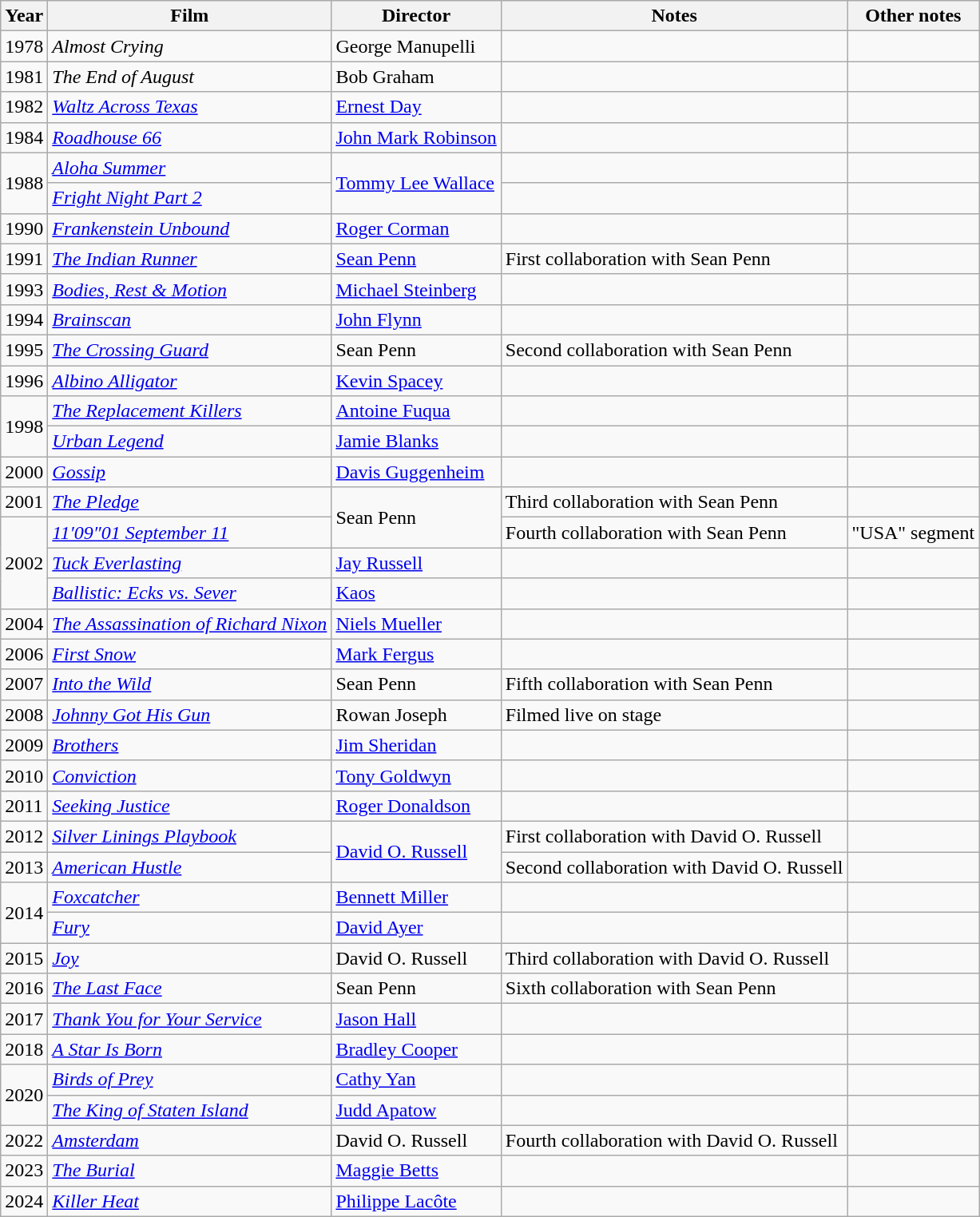<table class="wikitable">
<tr>
<th>Year</th>
<th>Film</th>
<th>Director</th>
<th>Notes</th>
<th>Other notes</th>
</tr>
<tr>
<td>1978</td>
<td><em>Almost Crying</em></td>
<td>George Manupelli</td>
<td></td>
<td></td>
</tr>
<tr>
<td>1981</td>
<td><em>The End of August</em></td>
<td>Bob Graham</td>
<td></td>
<td></td>
</tr>
<tr>
<td>1982</td>
<td><em><a href='#'>Waltz Across Texas</a></em></td>
<td><a href='#'>Ernest Day</a></td>
<td></td>
<td></td>
</tr>
<tr>
<td>1984</td>
<td><em><a href='#'>Roadhouse 66</a></em></td>
<td><a href='#'>John Mark Robinson</a></td>
<td></td>
<td></td>
</tr>
<tr>
<td rowspan=2>1988</td>
<td><em><a href='#'>Aloha Summer</a></em></td>
<td rowspan=2><a href='#'>Tommy Lee Wallace</a></td>
<td></td>
<td></td>
</tr>
<tr>
<td><em><a href='#'>Fright Night Part 2</a></em></td>
<td></td>
<td></td>
</tr>
<tr>
<td>1990</td>
<td><em><a href='#'>Frankenstein Unbound</a></em></td>
<td><a href='#'>Roger Corman</a></td>
<td></td>
<td></td>
</tr>
<tr>
<td>1991</td>
<td><em><a href='#'>The Indian Runner</a></em></td>
<td><a href='#'>Sean Penn</a></td>
<td>First collaboration with Sean Penn</td>
<td></td>
</tr>
<tr>
<td>1993</td>
<td><em><a href='#'>Bodies, Rest & Motion</a></em></td>
<td><a href='#'>Michael Steinberg</a></td>
<td></td>
<td></td>
</tr>
<tr>
<td>1994</td>
<td><em><a href='#'>Brainscan</a></em></td>
<td><a href='#'>John Flynn</a></td>
<td></td>
<td></td>
</tr>
<tr>
<td>1995</td>
<td><em><a href='#'>The Crossing Guard</a></em></td>
<td>Sean Penn</td>
<td>Second collaboration with Sean Penn</td>
<td></td>
</tr>
<tr>
<td>1996</td>
<td><em><a href='#'>Albino Alligator</a></em></td>
<td><a href='#'>Kevin Spacey</a></td>
<td></td>
<td></td>
</tr>
<tr>
<td rowspan=2>1998</td>
<td><em><a href='#'>The Replacement Killers</a></em></td>
<td><a href='#'>Antoine Fuqua</a></td>
<td></td>
<td></td>
</tr>
<tr>
<td><em><a href='#'>Urban Legend</a></em></td>
<td><a href='#'>Jamie Blanks</a></td>
<td></td>
<td></td>
</tr>
<tr>
<td>2000</td>
<td><em><a href='#'>Gossip</a></em></td>
<td><a href='#'>Davis Guggenheim</a></td>
<td></td>
<td></td>
</tr>
<tr>
<td>2001</td>
<td><em><a href='#'>The Pledge</a></em></td>
<td rowspan=2>Sean Penn</td>
<td>Third collaboration with Sean Penn</td>
<td></td>
</tr>
<tr>
<td rowspan=3>2002</td>
<td><em><a href='#'>11′09″01 September 11</a></em></td>
<td>Fourth collaboration with Sean Penn</td>
<td>"USA" segment</td>
</tr>
<tr>
<td><em><a href='#'>Tuck Everlasting</a></em></td>
<td><a href='#'>Jay Russell</a></td>
<td></td>
<td></td>
</tr>
<tr>
<td><em><a href='#'>Ballistic: Ecks vs. Sever</a></em></td>
<td><a href='#'>Kaos</a></td>
<td></td>
<td></td>
</tr>
<tr>
<td>2004</td>
<td><em><a href='#'>The Assassination of Richard Nixon</a></em></td>
<td><a href='#'>Niels Mueller</a></td>
<td></td>
<td></td>
</tr>
<tr>
<td>2006</td>
<td><em><a href='#'>First Snow</a></em></td>
<td><a href='#'>Mark Fergus</a></td>
<td></td>
<td></td>
</tr>
<tr>
<td>2007</td>
<td><em><a href='#'>Into the Wild</a></em></td>
<td>Sean Penn</td>
<td>Fifth collaboration with Sean Penn</td>
<td></td>
</tr>
<tr>
<td>2008</td>
<td><em><a href='#'>Johnny Got His Gun</a></em></td>
<td>Rowan Joseph</td>
<td>Filmed live on stage</td>
<td></td>
</tr>
<tr>
<td>2009</td>
<td><em><a href='#'>Brothers</a></em></td>
<td><a href='#'>Jim Sheridan</a></td>
<td></td>
<td></td>
</tr>
<tr>
<td>2010</td>
<td><em><a href='#'>Conviction</a></em></td>
<td><a href='#'>Tony Goldwyn</a></td>
<td></td>
<td></td>
</tr>
<tr>
<td>2011</td>
<td><em><a href='#'>Seeking Justice</a></em></td>
<td><a href='#'>Roger Donaldson</a></td>
<td></td>
<td></td>
</tr>
<tr>
<td>2012</td>
<td><em><a href='#'>Silver Linings Playbook</a></em></td>
<td rowspan=2><a href='#'>David O. Russell</a></td>
<td>First collaboration with David O. Russell</td>
<td></td>
</tr>
<tr>
<td>2013</td>
<td><em><a href='#'>American Hustle</a></em></td>
<td>Second collaboration with David O. Russell</td>
<td></td>
</tr>
<tr>
<td rowspan=2>2014</td>
<td><em><a href='#'>Foxcatcher</a></em></td>
<td><a href='#'>Bennett Miller</a></td>
<td></td>
<td></td>
</tr>
<tr>
<td><em><a href='#'>Fury</a></em></td>
<td><a href='#'>David Ayer</a></td>
<td></td>
<td></td>
</tr>
<tr>
<td>2015</td>
<td><em><a href='#'>Joy</a></em></td>
<td>David O. Russell</td>
<td>Third collaboration with David O. Russell</td>
<td></td>
</tr>
<tr>
<td>2016</td>
<td><em><a href='#'>The Last Face</a></em></td>
<td>Sean Penn</td>
<td>Sixth collaboration with Sean Penn</td>
<td></td>
</tr>
<tr>
<td>2017</td>
<td><em><a href='#'>Thank You for Your Service</a></em></td>
<td><a href='#'>Jason Hall</a></td>
<td></td>
<td></td>
</tr>
<tr>
<td>2018</td>
<td><em><a href='#'>A Star Is Born</a></em></td>
<td><a href='#'>Bradley Cooper</a></td>
<td></td>
<td></td>
</tr>
<tr>
<td rowspan=2>2020</td>
<td><em><a href='#'>Birds of Prey</a></em></td>
<td><a href='#'>Cathy Yan</a></td>
<td></td>
<td></td>
</tr>
<tr>
<td><em><a href='#'>The King of Staten Island</a></em></td>
<td><a href='#'>Judd Apatow</a></td>
<td></td>
<td></td>
</tr>
<tr>
<td>2022</td>
<td><em><a href='#'>Amsterdam</a></em></td>
<td>David O. Russell</td>
<td>Fourth collaboration with David O. Russell</td>
<td></td>
</tr>
<tr>
<td>2023</td>
<td><em><a href='#'>The Burial</a></em></td>
<td><a href='#'>Maggie Betts</a></td>
<td></td>
<td></td>
</tr>
<tr>
<td>2024</td>
<td><em><a href='#'>Killer Heat</a></em></td>
<td><a href='#'>Philippe Lacôte</a></td>
<td></td>
<td></td>
</tr>
</table>
